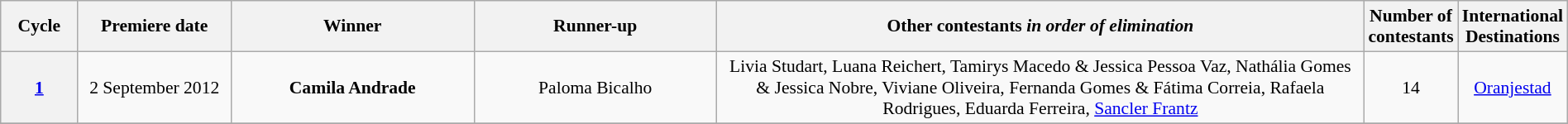<table class="wikitable" style="font-size:90%; width:100%; text-align: center;">
<tr>
<th style="width:5%;">Cycle</th>
<th style="width:10%;">Premiere date</th>
<th width=16%>Winner</th>
<th width=16%>Runner-up</th>
<th style="width:43%;">Other contestants <em>in order of elimination</em></th>
<th style="width:3%;">Number of contestants</th>
<th style="width:8%;">International Destinations</th>
</tr>
<tr>
<th><strong><a href='#'>1</a></strong></th>
<td>2 September 2012</td>
<td><strong>Camila Andrade</strong></td>
<td>Paloma Bicalho</td>
<td>Livia Studart, Luana Reichert, Tamirys Macedo & Jessica Pessoa Vaz, Nathália Gomes & Jessica Nobre, Viviane Oliveira, Fernanda Gomes & Fátima Correia, Rafaela Rodrigues, Eduarda Ferreira, <a href='#'>Sancler Frantz</a></td>
<td>14</td>
<td><a href='#'>Oranjestad</a></td>
</tr>
<tr>
</tr>
</table>
